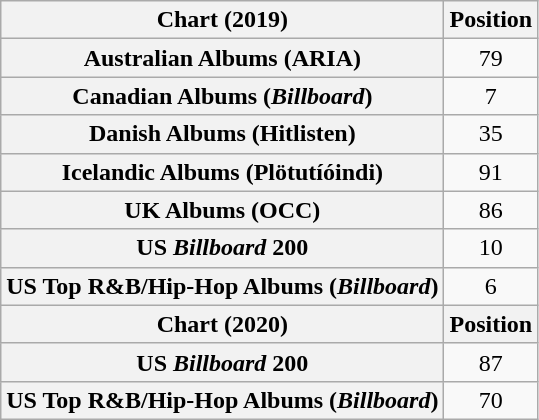<table class="wikitable sortable plainrowheaders" style="text-align:center">
<tr>
<th scope="col">Chart (2019)</th>
<th scope="col">Position</th>
</tr>
<tr>
<th scope="row">Australian Albums (ARIA)</th>
<td>79</td>
</tr>
<tr>
<th scope="row">Canadian Albums (<em>Billboard</em>)</th>
<td>7</td>
</tr>
<tr>
<th scope="row">Danish Albums (Hitlisten)</th>
<td>35</td>
</tr>
<tr>
<th scope="row">Icelandic Albums (Plötutíóindi)</th>
<td>91</td>
</tr>
<tr>
<th scope="row">UK Albums (OCC)</th>
<td>86</td>
</tr>
<tr>
<th scope="row">US <em>Billboard</em> 200</th>
<td>10</td>
</tr>
<tr>
<th scope="row">US Top R&B/Hip-Hop Albums (<em>Billboard</em>)</th>
<td>6</td>
</tr>
<tr>
<th scope="col">Chart (2020)</th>
<th scope="col">Position</th>
</tr>
<tr>
<th scope="row">US <em>Billboard</em> 200</th>
<td>87</td>
</tr>
<tr>
<th scope="row">US Top R&B/Hip-Hop Albums (<em>Billboard</em>)</th>
<td>70</td>
</tr>
</table>
